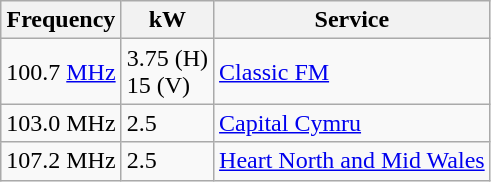<table class="wikitable sortable">
<tr>
<th>Frequency</th>
<th>kW</th>
<th>Service</th>
</tr>
<tr>
<td>100.7 <a href='#'>MHz</a></td>
<td>3.75 (H)<br>15 (V)</td>
<td><a href='#'>Classic FM</a></td>
</tr>
<tr>
<td>103.0 MHz</td>
<td>2.5</td>
<td><a href='#'>Capital Cymru</a></td>
</tr>
<tr>
<td>107.2 MHz</td>
<td>2.5</td>
<td><a href='#'>Heart North and Mid Wales</a></td>
</tr>
</table>
